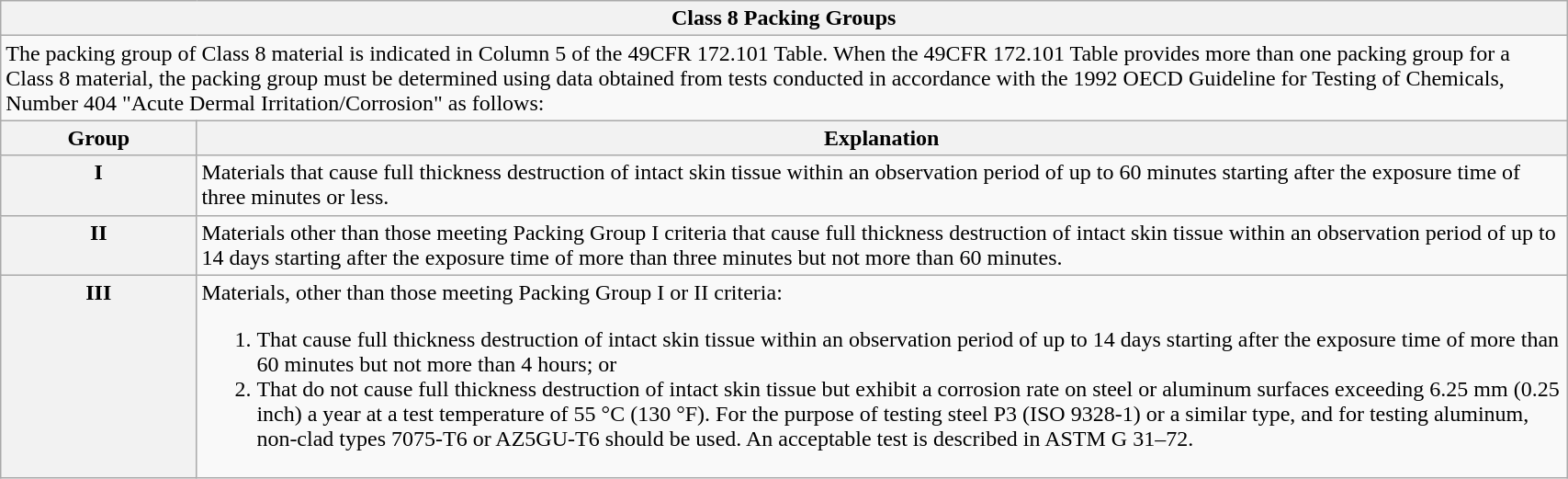<table class=wikitable width=90% align=center>
<tr>
<th colspan=2>Class 8 Packing Groups</th>
</tr>
<tr>
<td colspan=2>The packing group of Class 8 material is indicated in Column 5 of the 49CFR 172.101 Table. When the 49CFR 172.101 Table provides more than one packing group for a Class 8 material, the packing group must be determined using data obtained from tests conducted in accordance with the 1992 OECD Guideline for Testing of Chemicals, Number 404 "Acute Dermal Irritation/Corrosion" as follows:</td>
</tr>
<tr>
<th style="vertical-align:top;" width=12.5%>Group</th>
<th style="vertical-align:top;">Explanation</th>
</tr>
<tr>
<th style="vertical-align:top;">I</th>
<td style="vertical-align:top;">Materials that cause full thickness destruction of intact skin tissue within an observation period of up to 60 minutes starting after the exposure time of three minutes or less.</td>
</tr>
<tr>
<th style="vertical-align:top;">II</th>
<td style="vertical-align:top;">Materials other than those meeting Packing Group I criteria that cause full thickness destruction of intact skin tissue within an observation period of up to 14 days starting after the exposure time of more than three minutes but not more than 60 minutes.</td>
</tr>
<tr>
<th style="vertical-align:top;">III</th>
<td style="vertical-align:top;">Materials, other than those meeting Packing Group I or II criteria:<br><ol><li>That cause full thickness destruction of intact skin tissue within an observation period of up to 14 days starting after the exposure time of more than 60 minutes but not more than 4 hours; or</li><li>That do not cause full thickness destruction of intact skin tissue but exhibit a corrosion rate on steel or aluminum surfaces exceeding 6.25 mm (0.25 inch) a year at a test temperature of 55 °C (130 °F). For the purpose of testing steel P3 (ISO 9328-1) or a similar type, and for testing aluminum, non-clad types 7075-T6 or AZ5GU-T6 should be used. An acceptable test is described in ASTM G 31–72.</li></ol></td>
</tr>
</table>
